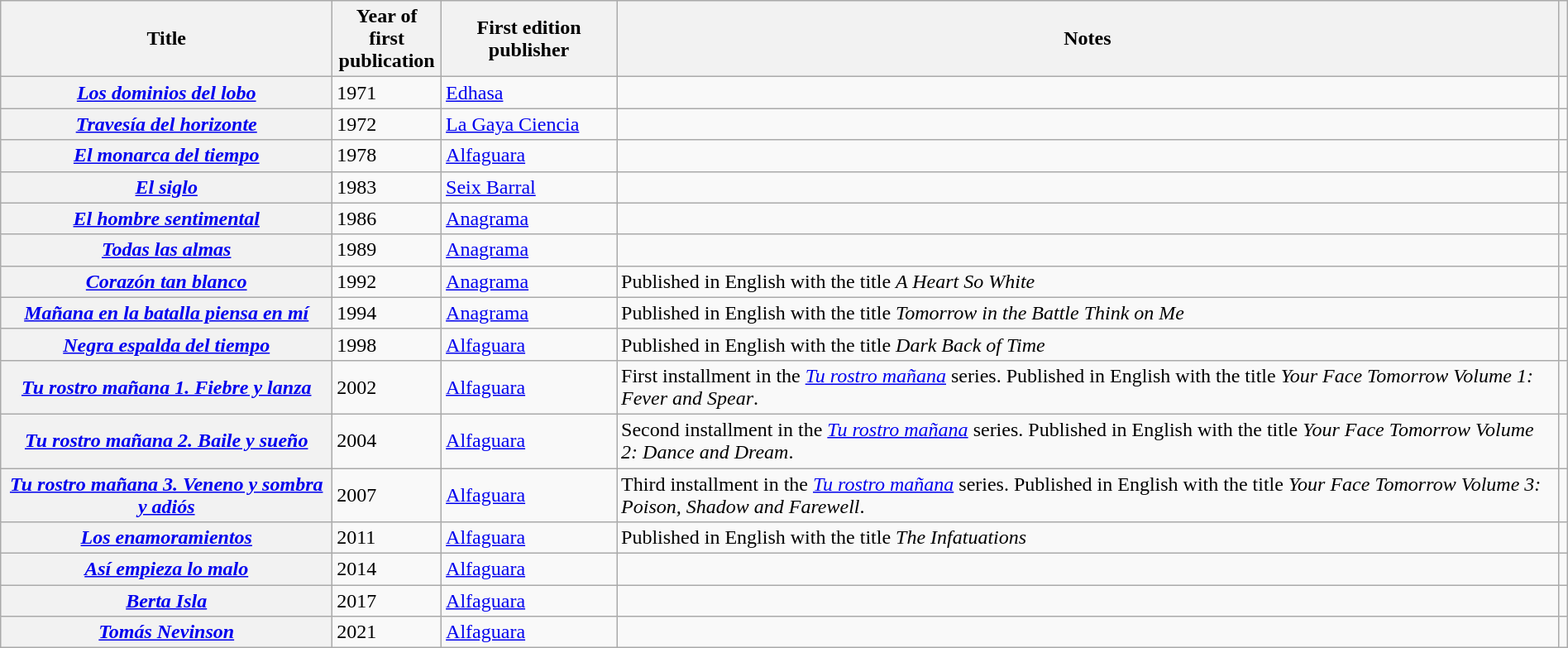<table class="wikitable plainrowheaders sortable" style="margin-right: 0;">
<tr>
<th scope="col">Title</th>
<th scope="col">Year of first<br>publication</th>
<th scope="col">First edition publisher</th>
<th scope="col" class="unsortable">Notes</th>
<th scope="col" class="unsortable"></th>
</tr>
<tr>
<th scope="row"><em><a href='#'>Los dominios del lobo</a></em></th>
<td>1971</td>
<td><a href='#'>Edhasa</a></td>
<td></td>
<td></td>
</tr>
<tr>
<th scope="row"><em><a href='#'>Travesía del horizonte</a></em></th>
<td>1972</td>
<td><a href='#'>La Gaya Ciencia</a></td>
<td></td>
<td></td>
</tr>
<tr>
<th scope="row"><em><a href='#'>El monarca del tiempo</a></em></th>
<td>1978</td>
<td><a href='#'>Alfaguara</a></td>
<td></td>
<td></td>
</tr>
<tr>
<th scope="row"><em><a href='#'>El siglo</a></em></th>
<td>1983</td>
<td><a href='#'>Seix Barral</a></td>
<td></td>
<td></td>
</tr>
<tr>
<th scope="row"><em><a href='#'>El hombre sentimental</a></em></th>
<td>1986</td>
<td><a href='#'>Anagrama</a></td>
<td></td>
<td></td>
</tr>
<tr>
<th scope="row"><em><a href='#'>Todas las almas</a></em></th>
<td>1989</td>
<td><a href='#'>Anagrama</a></td>
<td></td>
<td></td>
</tr>
<tr>
<th scope="row"><em><a href='#'>Corazón tan blanco</a></em></th>
<td>1992</td>
<td><a href='#'>Anagrama</a></td>
<td>Published in English with the title <em>A Heart So White</em></td>
<td></td>
</tr>
<tr>
<th scope="row"><em><a href='#'>Mañana en la batalla piensa en mí</a></em></th>
<td>1994</td>
<td><a href='#'>Anagrama</a></td>
<td>Published in English with the title <em>Tomorrow in the Battle Think on Me</em></td>
<td></td>
</tr>
<tr>
<th scope="row"><em><a href='#'>Negra espalda del tiempo</a></em></th>
<td>1998</td>
<td><a href='#'>Alfaguara</a></td>
<td>Published in English with the title <em>Dark Back of Time</em></td>
<td></td>
</tr>
<tr>
<th scope="row"><em><a href='#'>Tu rostro mañana 1. Fiebre y lanza</a></em></th>
<td>2002</td>
<td><a href='#'>Alfaguara</a></td>
<td>First installment in the <em><a href='#'>Tu rostro mañana</a></em> series. Published in English with the title <em>Your Face Tomorrow Volume 1: Fever and Spear</em>.</td>
<td></td>
</tr>
<tr>
<th scope="row"><em><a href='#'>Tu rostro mañana 2. Baile y sueño</a></em></th>
<td>2004</td>
<td><a href='#'>Alfaguara</a></td>
<td>Second installment in the <em><a href='#'>Tu rostro mañana</a></em> series. Published in English with the title <em>Your Face Tomorrow Volume 2: Dance and Dream</em>.</td>
<td></td>
</tr>
<tr>
<th scope="row"><em><a href='#'>Tu rostro mañana 3. Veneno y sombra y adiós</a></em></th>
<td>2007</td>
<td><a href='#'>Alfaguara</a></td>
<td>Third installment in the <em><a href='#'>Tu rostro mañana</a></em> series. Published in English with the title <em>Your Face Tomorrow Volume 3: Poison, Shadow and Farewell</em>.</td>
<td></td>
</tr>
<tr>
<th scope="row"><em><a href='#'>Los enamoramientos</a></em></th>
<td>2011</td>
<td><a href='#'>Alfaguara</a></td>
<td>Published in English with the title <em>The Infatuations</em></td>
<td></td>
</tr>
<tr>
<th scope="row"><em><a href='#'>Así empieza lo malo</a></em></th>
<td>2014</td>
<td><a href='#'>Alfaguara</a></td>
<td></td>
<td></td>
</tr>
<tr>
<th scope="row"><em><a href='#'>Berta Isla</a></em></th>
<td>2017</td>
<td><a href='#'>Alfaguara</a></td>
<td></td>
<td></td>
</tr>
<tr>
<th scope="row"><em><a href='#'>Tomás Nevinson</a></em></th>
<td>2021</td>
<td><a href='#'>Alfaguara</a></td>
<td></td>
<td></td>
</tr>
</table>
